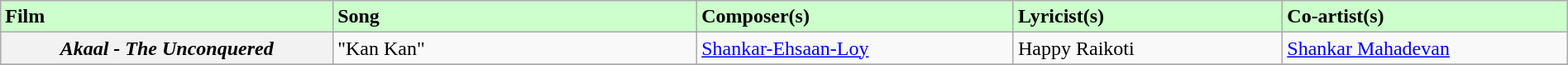<table class="wikitable plainrowheaders" width="100%" textcolor:#000;">
<tr style="background:#cfc; text-align:"center;">
<td scope="col" width=21%><strong>Film</strong></td>
<td scope="col" width=23%><strong>Song</strong></td>
<td scope="col" width=20%><strong>Composer(s)</strong></td>
<td scope="col" width=17%><strong>Lyricist(s)</strong></td>
<td scope="col" width=18%><strong>Co-artist(s)</strong></td>
</tr>
<tr>
<th scope="row"><em>Akaal - The Unconquered</em></th>
<td>"Kan Kan"</td>
<td><a href='#'>Shankar-Ehsaan-Loy</a></td>
<td>Happy Raikoti</td>
<td><a href='#'>Shankar Mahadevan</a></td>
</tr>
<tr>
</tr>
</table>
